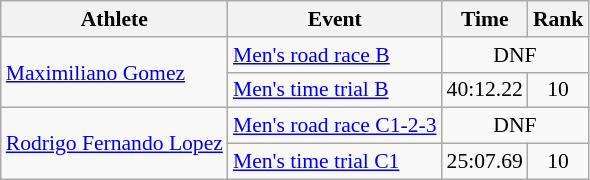<table class=wikitable style=font-size:90%;text-align:center>
<tr>
<th>Athlete</th>
<th>Event</th>
<th>Time</th>
<th>Rank</th>
</tr>
<tr align=center>
<td align=left rowspan=2><a href='#'>Maximiliano Gomez</a></td>
<td align=left><a href='#'>Men's road race B</a></td>
<td colspan=2>DNF</td>
</tr>
<tr align=center>
<td align=left><a href='#'>Men's time trial B</a></td>
<td>40:12.22</td>
<td>10</td>
</tr>
<tr align=center>
<td align=left rowspan=2><a href='#'>Rodrigo Fernando Lopez</a></td>
<td align=left><a href='#'>Men's road race C1-2-3</a></td>
<td colspan=2>DNF</td>
</tr>
<tr align=center>
<td align=left><a href='#'>Men's time trial C1</a></td>
<td>25:07.69</td>
<td>10</td>
</tr>
</table>
